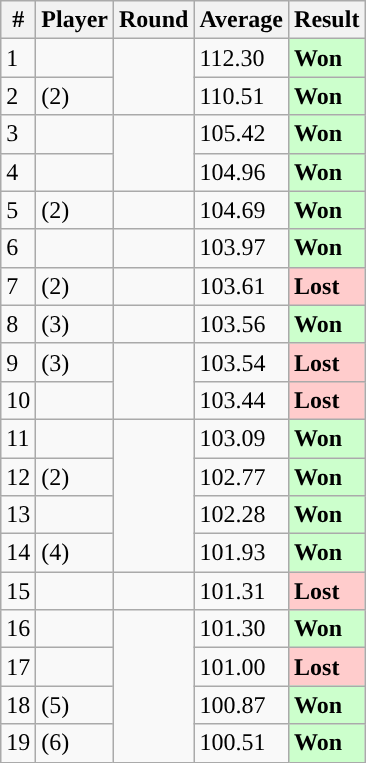<table class ="wikitable sortable">
<tr>
<th>#</th>
<th>Player</th>
<th>Round</th>
<th>Average</th>
<th>Result</th>
</tr>
<tr>
<td>1</td>
<td></td>
<td Rowspan=2></td>
<td>112.30</td>
<td style="background:#CCFFCC;"><strong>Won</strong></td>
</tr>
<tr>
<td>2</td>
<td>(2)</td>
<td>110.51</td>
<td style="background:#CCFFCC;"><strong>Won</strong></td>
</tr>
<tr>
<td>3</td>
<td></td>
<td Rowspan=2></td>
<td>105.42</td>
<td style="background:#CCFFCC;"><strong>Won</strong></td>
</tr>
<tr>
<td>4</td>
<td></td>
<td>104.96</td>
<td style="background:#CCFFCC;"><strong>Won</strong></td>
</tr>
<tr>
<td>5</td>
<td>(2)</td>
<td Rowspan=1></td>
<td>104.69</td>
<td style="background:#CCFFCC;"><strong>Won</strong></td>
</tr>
<tr>
<td>6</td>
<td></td>
<td Rowspan=1></td>
<td>103.97</td>
<td style="background:#CCFFCC;"><strong>Won</strong></td>
</tr>
<tr>
<td>7</td>
<td>(2)</td>
<td></td>
<td>103.61</td>
<td style="background:#FFCCCC;"><strong>Lost</strong></td>
</tr>
<tr>
<td>8</td>
<td>(3)</td>
<td></td>
<td>103.56</td>
<td style="background:#CCFFCC;"><strong>Won</strong></td>
</tr>
<tr>
<td>9</td>
<td>(3)</td>
<td rowspan=2></td>
<td>103.54</td>
<td style="background:#FFCCCC;"><strong>Lost</strong></td>
</tr>
<tr>
<td>10</td>
<td></td>
<td>103.44</td>
<td style="background:#FFCCCC;"><strong>Lost</strong></td>
</tr>
<tr>
<td>11</td>
<td></td>
<td Rowspan=4></td>
<td>103.09</td>
<td style="background:#CCFFCC;"><strong>Won</strong></td>
</tr>
<tr>
<td>12</td>
<td>(2)</td>
<td>102.77</td>
<td style="background:#CCFFCC;"><strong>Won</strong></td>
</tr>
<tr>
<td>13</td>
<td></td>
<td>102.28</td>
<td style="background:#CCFFCC;"><strong>Won</strong></td>
</tr>
<tr>
<td>14</td>
<td>(4)</td>
<td>101.93</td>
<td style="background:#CCFFCC;"><strong>Won</strong></td>
</tr>
<tr>
<td>15</td>
<td></td>
<td></td>
<td>101.31</td>
<td style="background:#FFCCCC;"><strong>Lost</strong></td>
</tr>
<tr>
<td>16</td>
<td></td>
<td Rowspan=4></td>
<td>101.30</td>
<td style="background:#CCFFCC;"><strong>Won</strong></td>
</tr>
<tr>
<td>17</td>
<td></td>
<td>101.00</td>
<td style="background:#FFCCCC;"><strong>Lost</strong></td>
</tr>
<tr>
<td>18</td>
<td>(5)</td>
<td>100.87</td>
<td style="background:#CCFFCC;"><strong>Won</strong></td>
</tr>
<tr>
<td>19</td>
<td>(6)</td>
<td>100.51</td>
<td style="background:#CCFFCC;"><strong>Won</strong></td>
</tr>
</table>
